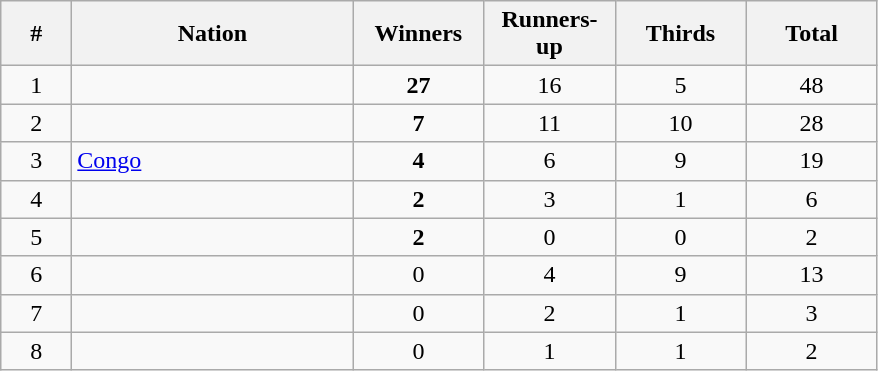<table class="wikitable">
<tr>
<th width=40>#</th>
<th width=180>Nation</th>
<th width=80>Winners</th>
<th width=80>Runners-up</th>
<th width=80>Thirds</th>
<th width=80>Total</th>
</tr>
<tr>
<td align=center>1</td>
<td></td>
<td align=center><strong>27</strong></td>
<td align=center>16</td>
<td align=center>5</td>
<td align=center>48</td>
</tr>
<tr>
<td align=center>2</td>
<td></td>
<td align=center><strong>7</strong></td>
<td align=center>11</td>
<td align=center>10</td>
<td align=center>28</td>
</tr>
<tr>
<td align=center>3</td>
<td> <a href='#'>Congo</a></td>
<td align=center><strong>4</strong></td>
<td align=center>6</td>
<td align=center>9</td>
<td align=center>19</td>
</tr>
<tr>
<td align=center>4</td>
<td></td>
<td align=center><strong>2</strong></td>
<td align=center>3</td>
<td align=center>1</td>
<td align=center>6</td>
</tr>
<tr>
<td align=center>5</td>
<td></td>
<td align=center><strong>2</strong></td>
<td align=center>0</td>
<td align=center>0</td>
<td align=center>2</td>
</tr>
<tr>
<td align=center>6</td>
<td></td>
<td align=center>0</td>
<td align=center>4</td>
<td align=center>9</td>
<td align=center>13</td>
</tr>
<tr>
<td align=center>7</td>
<td></td>
<td align=center>0</td>
<td align=center>2</td>
<td align=center>1</td>
<td align=center>3</td>
</tr>
<tr>
<td align=center>8</td>
<td></td>
<td align=center>0</td>
<td align=center>1</td>
<td align=center>1</td>
<td align=center>2</td>
</tr>
</table>
